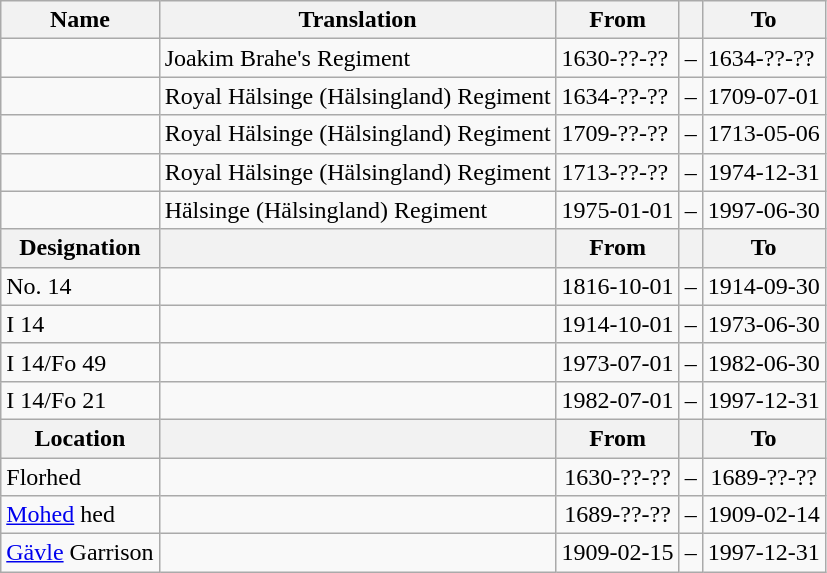<table class="wikitable">
<tr>
<th style="font-weight:bold;">Name</th>
<th style="font-weight:bold;">Translation</th>
<th style="text-align: center; font-weight:bold;">From</th>
<th></th>
<th style="text-align: center; font-weight:bold;">To</th>
</tr>
<tr>
<td style="font-style:italic;"></td>
<td>Joakim Brahe's Regiment</td>
<td>1630-??-??</td>
<td>–</td>
<td>1634-??-??</td>
</tr>
<tr>
<td style="font-style:italic;"></td>
<td>Royal Hälsinge (Hälsingland) Regiment</td>
<td>1634-??-??</td>
<td>–</td>
<td>1709-07-01</td>
</tr>
<tr>
<td style="font-style:italic;"></td>
<td>Royal Hälsinge (Hälsingland) Regiment</td>
<td>1709-??-??</td>
<td>–</td>
<td>1713-05-06</td>
</tr>
<tr>
<td style="font-style:italic;"></td>
<td>Royal Hälsinge (Hälsingland) Regiment</td>
<td>1713-??-??</td>
<td>–</td>
<td>1974-12-31</td>
</tr>
<tr>
<td style="font-style:italic;"></td>
<td>Hälsinge (Hälsingland) Regiment</td>
<td>1975-01-01</td>
<td>–</td>
<td>1997-06-30</td>
</tr>
<tr>
<th style="font-weight:bold;">Designation</th>
<th style="font-weight:bold;"></th>
<th style="text-align: center; font-weight:bold;">From</th>
<th></th>
<th style="text-align: center; font-weight:bold;">To</th>
</tr>
<tr>
<td>No. 14</td>
<td></td>
<td style="text-align: center;">1816-10-01</td>
<td style="text-align: center;">–</td>
<td style="text-align: center;">1914-09-30</td>
</tr>
<tr>
<td>I 14</td>
<td></td>
<td style="text-align: center;">1914-10-01</td>
<td style="text-align: center;">–</td>
<td style="text-align: center;">1973-06-30</td>
</tr>
<tr>
<td>I 14/Fo 49</td>
<td></td>
<td style="text-align: center;">1973-07-01</td>
<td style="text-align: center;">–</td>
<td style="text-align: center;">1982-06-30</td>
</tr>
<tr>
<td>I 14/Fo 21</td>
<td></td>
<td style="text-align: center;">1982-07-01</td>
<td style="text-align: center;">–</td>
<td style="text-align: center;">1997-12-31</td>
</tr>
<tr>
<th style="font-weight:bold;">Location</th>
<th style="font-weight:bold;"></th>
<th style="text-align: center; font-weight:bold;">From</th>
<th></th>
<th style="text-align: center; font-weight:bold;">To</th>
</tr>
<tr>
<td>Florhed</td>
<td></td>
<td style="text-align: center;">1630-??-??</td>
<td style="text-align: center;">–</td>
<td style="text-align: center;">1689-??-??</td>
</tr>
<tr>
<td><a href='#'>Mohed</a> hed</td>
<td></td>
<td style="text-align: center;">1689-??-??</td>
<td style="text-align: center;">–</td>
<td style="text-align: center;">1909-02-14</td>
</tr>
<tr>
<td><a href='#'>Gävle</a> Garrison</td>
<td></td>
<td style="text-align: center;">1909-02-15</td>
<td style="text-align: center;">–</td>
<td style="text-align: center;">1997-12-31</td>
</tr>
</table>
